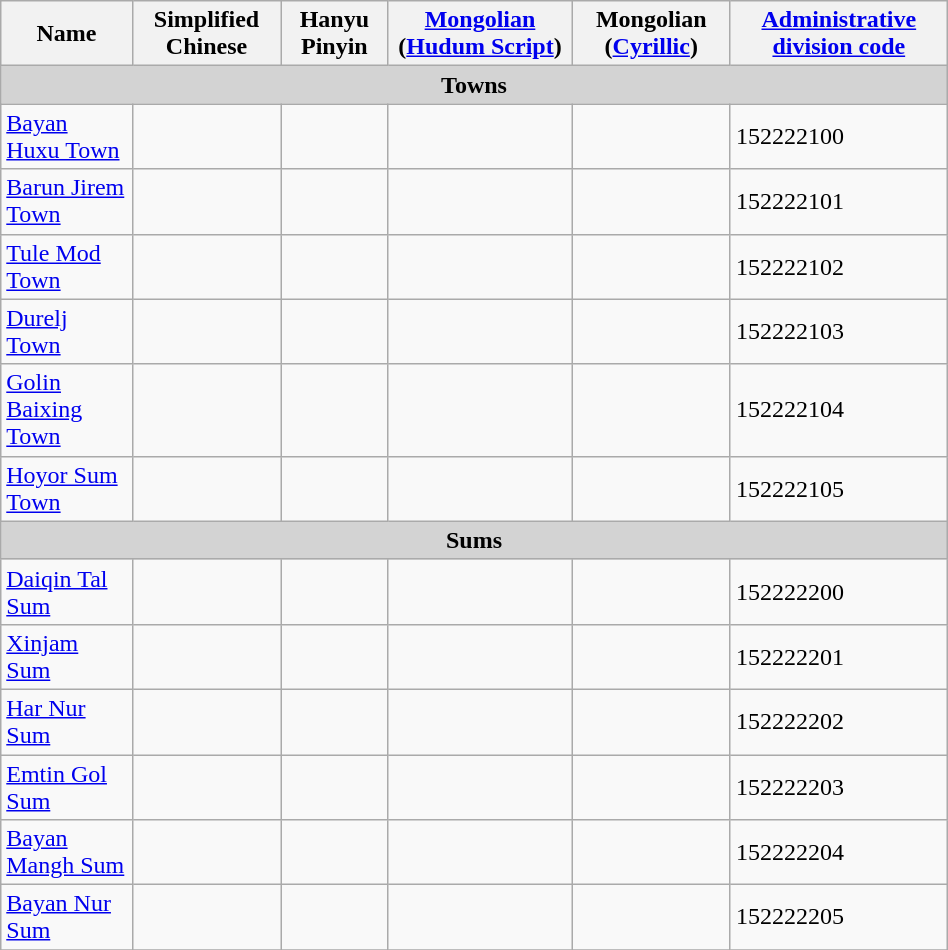<table class="wikitable" align="center" style="width:50%; border="1">
<tr>
<th>Name</th>
<th>Simplified Chinese</th>
<th>Hanyu Pinyin</th>
<th><a href='#'>Mongolian</a> (<a href='#'>Hudum Script</a>)</th>
<th>Mongolian (<a href='#'>Cyrillic</a>)</th>
<th><a href='#'>Administrative division code</a></th>
</tr>
<tr>
<td colspan="6"  style="text-align:center; background:#d3d3d3;"><strong>Towns</strong></td>
</tr>
<tr --------->
<td><a href='#'>Bayan Huxu Town</a></td>
<td></td>
<td></td>
<td></td>
<td></td>
<td>152222100</td>
</tr>
<tr>
<td><a href='#'>Barun Jirem Town</a></td>
<td></td>
<td></td>
<td></td>
<td></td>
<td>152222101</td>
</tr>
<tr>
<td><a href='#'>Tule Mod Town</a></td>
<td></td>
<td></td>
<td></td>
<td></td>
<td>152222102</td>
</tr>
<tr>
<td><a href='#'>Durelj Town</a></td>
<td></td>
<td></td>
<td></td>
<td></td>
<td>152222103</td>
</tr>
<tr>
<td><a href='#'>Golin Baixing Town</a></td>
<td></td>
<td></td>
<td></td>
<td></td>
<td>152222104</td>
</tr>
<tr>
<td><a href='#'>Hoyor Sum Town</a></td>
<td></td>
<td></td>
<td></td>
<td></td>
<td>152222105</td>
</tr>
<tr>
<td colspan="6"  style="text-align:center; background:#d3d3d3;"><strong>Sums</strong></td>
</tr>
<tr --------->
<td><a href='#'>Daiqin Tal Sum</a></td>
<td></td>
<td></td>
<td></td>
<td></td>
<td>152222200</td>
</tr>
<tr>
<td><a href='#'>Xinjam Sum</a></td>
<td></td>
<td></td>
<td></td>
<td></td>
<td>152222201</td>
</tr>
<tr>
<td><a href='#'>Har Nur Sum</a></td>
<td></td>
<td></td>
<td></td>
<td></td>
<td>152222202</td>
</tr>
<tr>
<td><a href='#'>Emtin Gol Sum</a></td>
<td></td>
<td></td>
<td></td>
<td></td>
<td>152222203</td>
</tr>
<tr>
<td><a href='#'>Bayan Mangh Sum</a></td>
<td></td>
<td></td>
<td></td>
<td></td>
<td>152222204</td>
</tr>
<tr>
<td><a href='#'>Bayan Nur Sum</a></td>
<td></td>
<td></td>
<td></td>
<td></td>
<td>152222205</td>
</tr>
<tr>
</tr>
</table>
